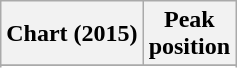<table class="wikitable sortable plainrowheaders">
<tr>
<th scope="col">Chart (2015)</th>
<th scope="col">Peak<br>position</th>
</tr>
<tr>
</tr>
<tr>
</tr>
<tr>
</tr>
<tr>
</tr>
</table>
